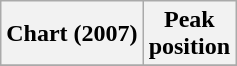<table class="wikitable plainrowheaders">
<tr>
<th scope="col">Chart (2007)</th>
<th scope="col">Peak<br>position</th>
</tr>
<tr>
</tr>
</table>
